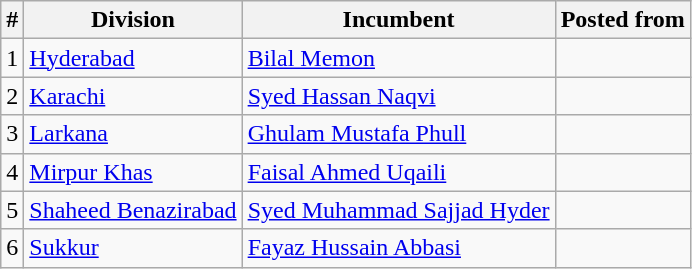<table class="wikitable sortable">
<tr>
<th>#</th>
<th>Division</th>
<th>Incumbent</th>
<th>Posted from</th>
</tr>
<tr>
<td>1</td>
<td><a href='#'>Hyderabad</a></td>
<td><a href='#'>Bilal Memon</a></td>
<td></td>
</tr>
<tr>
<td>2</td>
<td><a href='#'>Karachi</a></td>
<td><a href='#'>Syed Hassan Naqvi</a></td>
<td></td>
</tr>
<tr>
<td>3</td>
<td><a href='#'>Larkana</a></td>
<td><a href='#'>Ghulam Mustafa Phull</a></td>
<td></td>
</tr>
<tr>
<td>4</td>
<td><a href='#'>Mirpur Khas</a></td>
<td><a href='#'>Faisal Ahmed Uqaili</a></td>
<td></td>
</tr>
<tr>
<td>5</td>
<td><a href='#'>Shaheed Benazirabad</a></td>
<td><a href='#'>Syed Muhammad Sajjad Hyder</a></td>
<td></td>
</tr>
<tr>
<td>6</td>
<td><a href='#'>Sukkur</a></td>
<td><a href='#'>Fayaz Hussain Abbasi</a></td>
<td></td>
</tr>
</table>
